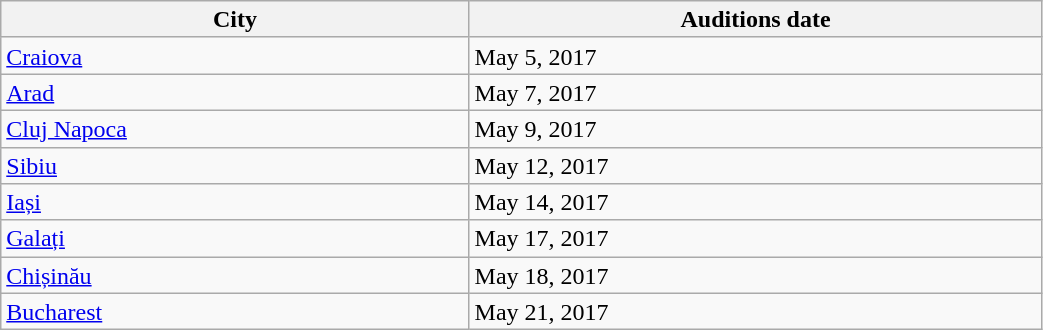<table class="wikitable" style="text-align:left; line-height:17px; width:55%;">
<tr>
<th scope="col">City</th>
<th scope="col">Auditions date</th>
</tr>
<tr>
<td><a href='#'>Craiova</a></td>
<td>May 5, 2017</td>
</tr>
<tr>
<td><a href='#'>Arad</a></td>
<td>May 7, 2017</td>
</tr>
<tr>
<td><a href='#'>Cluj Napoca</a></td>
<td>May 9, 2017</td>
</tr>
<tr>
<td><a href='#'>Sibiu</a></td>
<td>May 12, 2017</td>
</tr>
<tr>
<td><a href='#'>Iași</a></td>
<td>May 14, 2017</td>
</tr>
<tr>
<td><a href='#'>Galați</a></td>
<td>May 17, 2017</td>
</tr>
<tr>
<td><a href='#'>Chișinău</a></td>
<td>May 18, 2017</td>
</tr>
<tr>
<td><a href='#'>Bucharest</a></td>
<td>May 21, 2017</td>
</tr>
</table>
